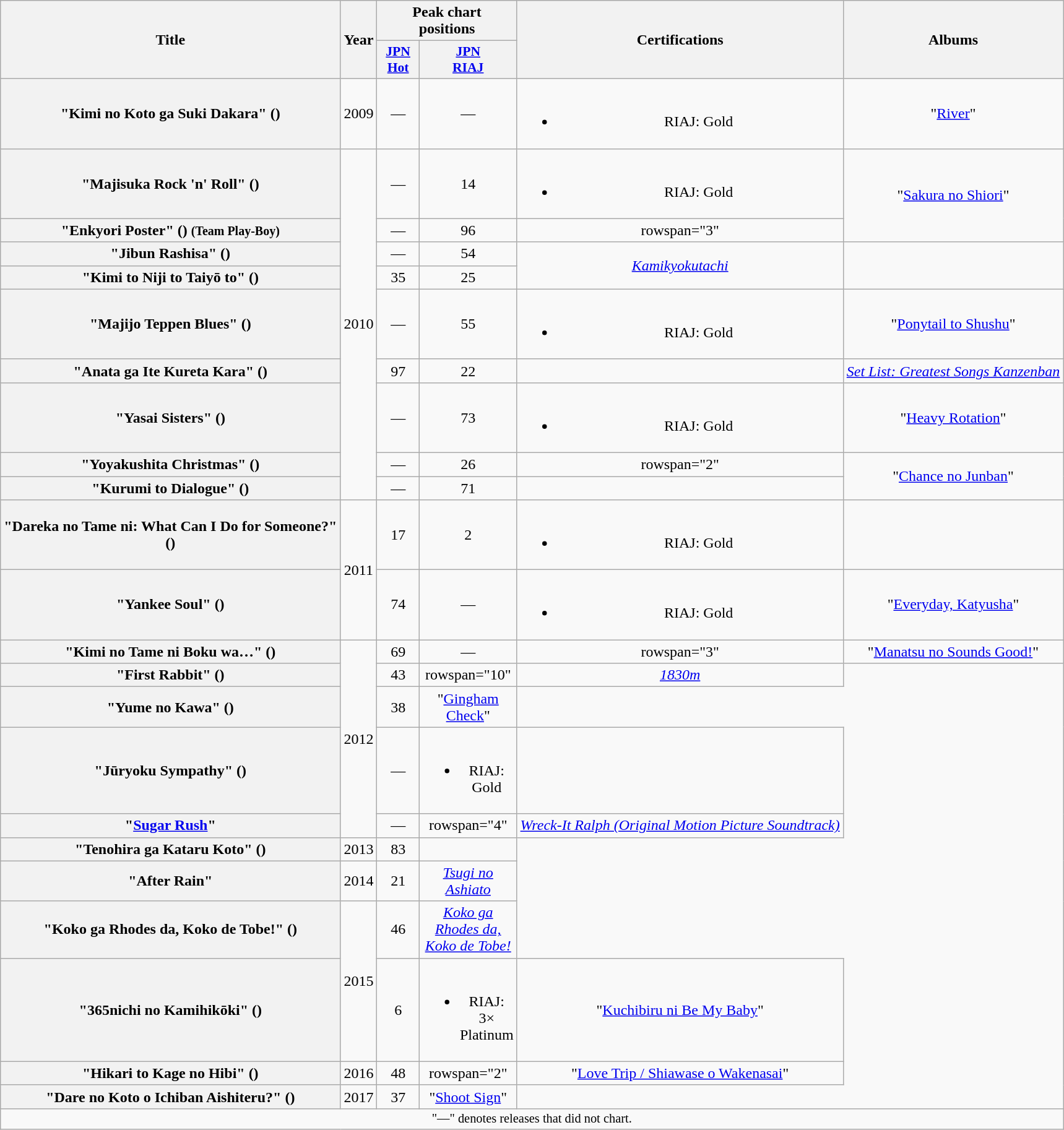<table class="wikitable plainrowheaders" style="text-align:center;">
<tr ">
<th rowspan="2">Title</th>
<th rowspan="2">Year</th>
<th colspan="2">Peak chart<br>positions</th>
<th rowspan="2">Certifications</th>
<th rowspan="2">Albums</th>
</tr>
<tr>
<th style="width:2.7em;font-size:90%;"><a href='#'>JPN<br>Hot</a><br></th>
<th style="width:2.7em;font-size:90%;"><a href='#'>JPN<br>RIAJ</a><br></th>
</tr>
<tr>
<th scope="row">"Kimi no Koto ga Suki Dakara" ()</th>
<td>2009</td>
<td>—</td>
<td>—</td>
<td><br><ul><li>RIAJ: Gold </li></ul></td>
<td>"<a href='#'>River</a>"</td>
</tr>
<tr>
<th scope="row">"Majisuka Rock 'n' Roll" ()</th>
<td rowspan="9">2010</td>
<td>—</td>
<td>14</td>
<td><br><ul><li>RIAJ: Gold </li></ul></td>
<td rowspan="2">"<a href='#'>Sakura no Shiori</a>"</td>
</tr>
<tr>
<th scope="row">"Enkyori Poster" () <small>(Team Play-Boy)</small></th>
<td>—</td>
<td>96</td>
<td>rowspan="3" </td>
</tr>
<tr>
<th scope="row">"Jibun Rashisa" ()</th>
<td>—</td>
<td>54</td>
<td rowspan="2"><em><a href='#'>Kamikyokutachi</a></em></td>
</tr>
<tr>
<th scope="row">"Kimi to Niji to Taiyō to" ()</th>
<td>35</td>
<td>25</td>
</tr>
<tr>
<th scope="row">"Majijo Teppen Blues" ()</th>
<td>—</td>
<td>55</td>
<td><br><ul><li>RIAJ: Gold </li></ul></td>
<td>"<a href='#'>Ponytail to Shushu</a>"</td>
</tr>
<tr>
<th scope="row">"Anata ga Ite Kureta Kara" ()</th>
<td>97</td>
<td>22</td>
<td></td>
<td><em><a href='#'>Set List: Greatest Songs Kanzenban</a></em></td>
</tr>
<tr>
<th scope="row">"Yasai Sisters" ()</th>
<td>—</td>
<td>73</td>
<td><br><ul><li>RIAJ: Gold </li></ul></td>
<td>"<a href='#'>Heavy Rotation</a>"</td>
</tr>
<tr>
<th scope="row">"Yoyakushita Christmas" ()</th>
<td>—</td>
<td>26</td>
<td>rowspan="2" </td>
<td rowspan="2">"<a href='#'>Chance no Junban</a>"</td>
</tr>
<tr>
<th scope="row">"Kurumi to Dialogue" ()</th>
<td>—</td>
<td>71</td>
</tr>
<tr>
<th scope="row">"Dareka no Tame ni: What Can I Do for Someone?"<br>()</th>
<td rowspan="2">2011</td>
<td>17</td>
<td>2</td>
<td><br><ul><li>RIAJ: Gold </li></ul></td>
<td></td>
</tr>
<tr>
<th scope="row">"Yankee Soul" ()</th>
<td>74</td>
<td>—</td>
<td><br><ul><li>RIAJ: Gold </li></ul></td>
<td>"<a href='#'>Everyday, Katyusha</a>"</td>
</tr>
<tr>
<th scope="row">"Kimi no Tame ni Boku wa…" ()</th>
<td rowspan="5">2012</td>
<td>69</td>
<td>—</td>
<td>rowspan="3" </td>
<td>"<a href='#'>Manatsu no Sounds Good!</a>"</td>
</tr>
<tr>
<th scope="row">"First Rabbit" ()</th>
<td>43</td>
<td>rowspan="10" </td>
<td><em><a href='#'>1830m</a></em></td>
</tr>
<tr>
<th scope="row">"Yume no Kawa" ()</th>
<td>38</td>
<td>"<a href='#'>Gingham Check</a>"</td>
</tr>
<tr>
<th scope="row">"Jūryoku Sympathy" () </th>
<td>—</td>
<td><br><ul><li>RIAJ: Gold </li></ul></td>
<td></td>
</tr>
<tr>
<th scope="row">"<a href='#'>Sugar Rush</a>"</th>
<td>—</td>
<td>rowspan="4" </td>
<td><a href='#'><em>Wreck-It Ralph (Original Motion Picture Soundtrack)</em></a></td>
</tr>
<tr>
<th scope="row">"Tenohira ga Kataru Koto" ()</th>
<td>2013</td>
<td>83</td>
<td></td>
</tr>
<tr>
<th scope="row">"After Rain"</th>
<td>2014</td>
<td>21</td>
<td><em><a href='#'>Tsugi no Ashiato</a></em></td>
</tr>
<tr>
<th scope="row">"Koko ga Rhodes da, Koko de Tobe!" ()</th>
<td rowspan="2">2015</td>
<td>46</td>
<td><em><a href='#'>Koko ga Rhodes da, Koko de Tobe!</a></em></td>
</tr>
<tr>
<th scope="row">"365nichi no Kamihikōki" ()</th>
<td>6</td>
<td><br><ul><li>RIAJ: 3× Platinum </li></ul></td>
<td>"<a href='#'>Kuchibiru ni Be My Baby</a>"</td>
</tr>
<tr>
<th scope="row">"Hikari to Kage no Hibi" ()</th>
<td>2016</td>
<td>48</td>
<td>rowspan="2" </td>
<td>"<a href='#'>Love Trip / Shiawase o Wakenasai</a>"</td>
</tr>
<tr>
<th scope="row">"Dare no Koto o Ichiban Aishiteru?" ()</th>
<td>2017</td>
<td>37</td>
<td>"<a href='#'>Shoot Sign</a>"</td>
</tr>
<tr>
<td colspan="6" style="font-size:85%">"—" denotes releases that did not chart.</td>
</tr>
</table>
